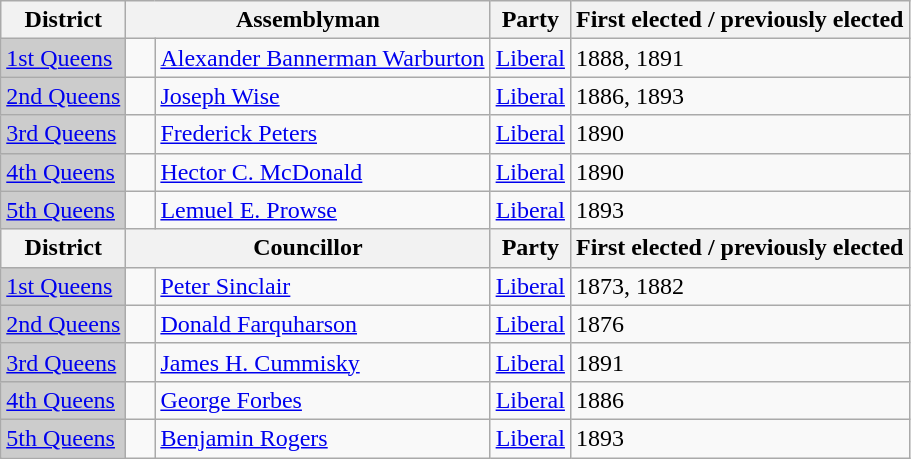<table class="wikitable sortable">
<tr>
<th>District</th>
<th colspan="2">Assemblyman</th>
<th>Party</th>
<th>First elected / previously elected</th>
</tr>
<tr>
<td bgcolor="CCCCCC"><a href='#'>1st Queens</a></td>
<td>   </td>
<td><a href='#'>Alexander Bannerman Warburton</a></td>
<td><a href='#'>Liberal</a></td>
<td>1888, 1891</td>
</tr>
<tr>
<td bgcolor="CCCCCC"><a href='#'>2nd Queens</a></td>
<td>   </td>
<td><a href='#'>Joseph Wise</a></td>
<td><a href='#'>Liberal</a></td>
<td>1886, 1893</td>
</tr>
<tr>
<td bgcolor="CCCCCC"><a href='#'>3rd Queens</a></td>
<td>   </td>
<td><a href='#'>Frederick Peters</a></td>
<td><a href='#'>Liberal</a></td>
<td>1890</td>
</tr>
<tr>
<td bgcolor="CCCCCC"><a href='#'>4th Queens</a></td>
<td>   </td>
<td><a href='#'>Hector C. McDonald</a></td>
<td><a href='#'>Liberal</a></td>
<td>1890</td>
</tr>
<tr>
<td bgcolor="CCCCCC"><a href='#'>5th Queens</a></td>
<td>   </td>
<td><a href='#'>Lemuel E. Prowse</a></td>
<td><a href='#'>Liberal</a></td>
<td>1893</td>
</tr>
<tr>
<th>District</th>
<th colspan="2">Councillor</th>
<th>Party</th>
<th>First elected / previously elected</th>
</tr>
<tr>
<td bgcolor="CCCCCC"><a href='#'>1st Queens</a></td>
<td>   </td>
<td><a href='#'>Peter Sinclair</a></td>
<td><a href='#'>Liberal</a></td>
<td>1873, 1882</td>
</tr>
<tr>
<td bgcolor="CCCCCC"><a href='#'>2nd Queens</a></td>
<td>   </td>
<td><a href='#'>Donald Farquharson</a></td>
<td><a href='#'>Liberal</a></td>
<td>1876</td>
</tr>
<tr>
<td bgcolor="CCCCCC"><a href='#'>3rd Queens</a></td>
<td>   </td>
<td><a href='#'>James H. Cummisky</a></td>
<td><a href='#'>Liberal</a></td>
<td>1891</td>
</tr>
<tr>
<td bgcolor="CCCCCC"><a href='#'>4th Queens</a></td>
<td>   </td>
<td><a href='#'>George Forbes</a></td>
<td><a href='#'>Liberal</a></td>
<td>1886</td>
</tr>
<tr>
<td bgcolor="CCCCCC"><a href='#'>5th Queens</a></td>
<td>   </td>
<td><a href='#'>Benjamin Rogers</a></td>
<td><a href='#'>Liberal</a></td>
<td>1893</td>
</tr>
</table>
